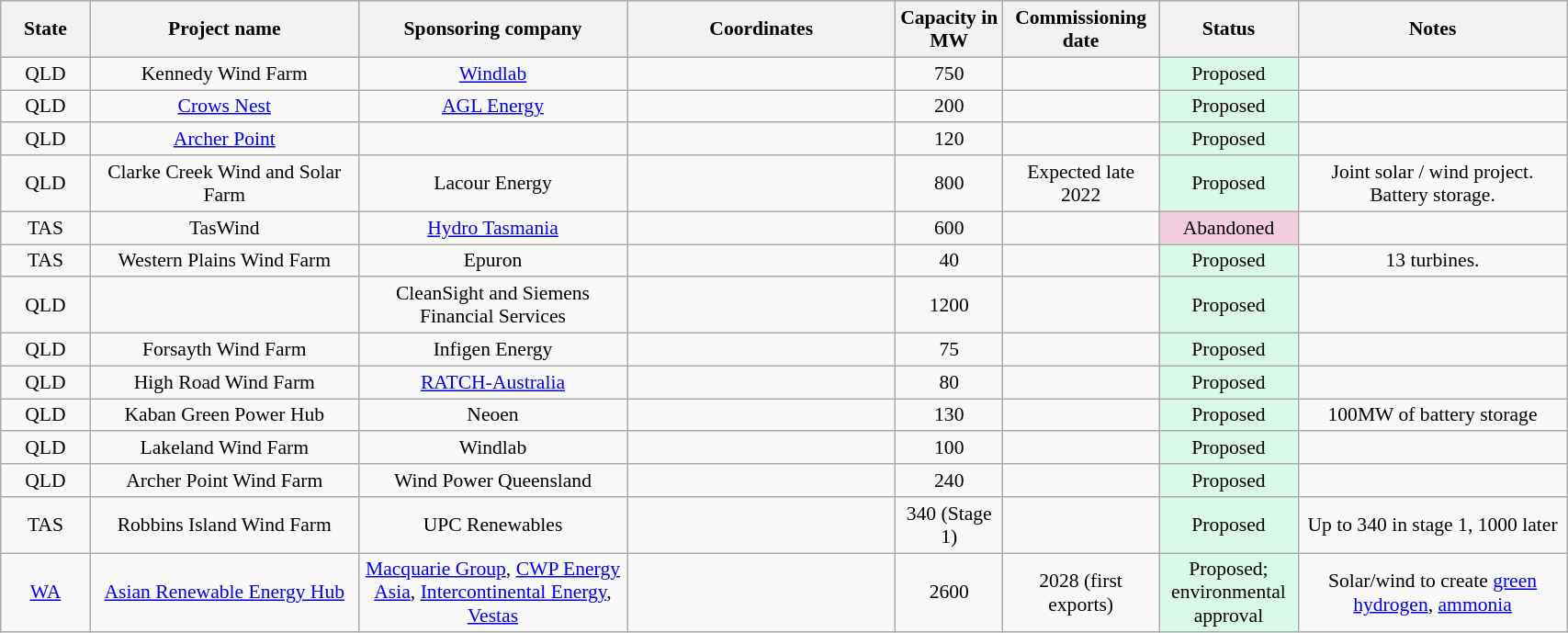<table class="wikitable sortable" style="text-align:center; font-size:90%; border-collapse:collapse;" width=90%>
<tr style="background:#C1D8FF;">
<th width=5%>State</th>
<th width=15%>Project name</th>
<th width=15%>Sponsoring company</th>
<th width=15%>Coordinates</th>
<th width=6%>Capacity in MW</th>
<th width=7%>Commissioning date</th>
<th width=7%>Status</th>
<th width=15%>Notes</th>
</tr>
<tr>
<td>QLD</td>
<td>Kennedy Wind Farm</td>
<td><a href='#'>Windlab</a></td>
<td></td>
<td>750</td>
<td></td>
<td style="background:#D9F9E9;">Proposed</td>
<td></td>
</tr>
<tr>
<td>QLD</td>
<td><a href='#'>Crows Nest</a></td>
<td><a href='#'>AGL Energy</a></td>
<td></td>
<td>200</td>
<td></td>
<td style="background:#D9F9E9;">Proposed</td>
<td></td>
</tr>
<tr>
<td>QLD</td>
<td><a href='#'>Archer Point</a></td>
<td></td>
<td></td>
<td>120</td>
<td></td>
<td style="background:#D9F9E9;">Proposed</td>
<td></td>
</tr>
<tr>
<td>QLD</td>
<td>Clarke Creek Wind and Solar Farm</td>
<td>Lacour Energy</td>
<td></td>
<td>800</td>
<td>Expected late 2022</td>
<td style="background:#D9F9E9;">Proposed</td>
<td>Joint solar / wind project. Battery storage.</td>
</tr>
<tr>
<td>TAS</td>
<td>TasWind</td>
<td><a href='#'>Hydro Tasmania</a></td>
<td></td>
<td>600</td>
<td></td>
<td style="background:#F2CEE0;">Abandoned</td>
<td></td>
</tr>
<tr>
<td>TAS</td>
<td>Western Plains Wind Farm</td>
<td>Epuron</td>
<td></td>
<td>40</td>
<td></td>
<td style="background:#D9F9E9;">Proposed</td>
<td>13 turbines.</td>
</tr>
<tr>
<td>QLD</td>
<td></td>
<td>CleanSight and Siemens Financial Services</td>
<td></td>
<td>1200</td>
<td></td>
<td style="background:#D9F9E9;">Proposed</td>
<td></td>
</tr>
<tr>
<td>QLD</td>
<td>Forsayth Wind Farm</td>
<td>Infigen Energy</td>
<td></td>
<td>75</td>
<td></td>
<td style="background:#D9F9E9;">Proposed</td>
<td></td>
</tr>
<tr>
<td>QLD</td>
<td>High Road Wind Farm</td>
<td><a href='#'>RATCH-Australia</a></td>
<td></td>
<td>80</td>
<td></td>
<td style="background:#D9F9E9;">Proposed</td>
<td></td>
</tr>
<tr>
<td>QLD</td>
<td>Kaban Green Power Hub</td>
<td>Neoen</td>
<td></td>
<td>130</td>
<td></td>
<td style="background:#D9F9E9;">Proposed</td>
<td>100MW of battery storage</td>
</tr>
<tr>
<td>QLD</td>
<td>Lakeland Wind Farm</td>
<td>Windlab</td>
<td></td>
<td>100</td>
<td></td>
<td style="background:#D9F9E9;">Proposed</td>
<td></td>
</tr>
<tr>
<td>QLD</td>
<td>Archer Point Wind Farm</td>
<td>Wind Power Queensland</td>
<td></td>
<td>240</td>
<td></td>
<td style="background:#D9F9E9;">Proposed</td>
<td><br></td>
</tr>
<tr>
<td>TAS</td>
<td>Robbins Island Wind Farm</td>
<td>UPC Renewables</td>
<td></td>
<td>340 (Stage 1)</td>
<td></td>
<td style="background:#D9F9E9;">Proposed</td>
<td>Up to 340 in stage 1, 1000 later</td>
</tr>
<tr>
<td><a href='#'>WA</a></td>
<td><a href='#'>Asian Renewable Energy Hub</a></td>
<td><a href='#'>Macquarie Group</a>, <a href='#'>CWP Energy Asia</a>, <a href='#'>Intercontinental Energy</a>, <a href='#'>Vestas</a></td>
<td></td>
<td>2600</td>
<td>2028 (first exports)</td>
<td style="background:#D9F9E9;">Proposed; environmental approval</td>
<td>Solar/wind to create <a href='#'>green hydrogen</a>, <a href='#'>ammonia</a></td>
</tr>
</table>
